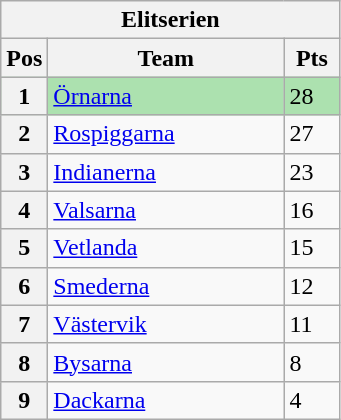<table class="wikitable">
<tr>
<th colspan="3">Elitserien</th>
</tr>
<tr>
<th width=20>Pos</th>
<th width=150>Team</th>
<th width=30>Pts</th>
</tr>
<tr style="background:#ACE1AF;">
<th>1</th>
<td><a href='#'>Örnarna</a></td>
<td>28</td>
</tr>
<tr>
<th>2</th>
<td><a href='#'>Rospiggarna</a></td>
<td>27</td>
</tr>
<tr>
<th>3</th>
<td><a href='#'>Indianerna</a></td>
<td>23</td>
</tr>
<tr>
<th>4</th>
<td><a href='#'>Valsarna</a></td>
<td>16</td>
</tr>
<tr>
<th>5</th>
<td><a href='#'>Vetlanda</a></td>
<td>15</td>
</tr>
<tr>
<th>6</th>
<td><a href='#'>Smederna</a></td>
<td>12</td>
</tr>
<tr>
<th>7</th>
<td><a href='#'>Västervik</a></td>
<td>11</td>
</tr>
<tr>
<th>8</th>
<td><a href='#'>Bysarna</a></td>
<td>8</td>
</tr>
<tr>
<th>9</th>
<td><a href='#'>Dackarna</a></td>
<td>4</td>
</tr>
</table>
